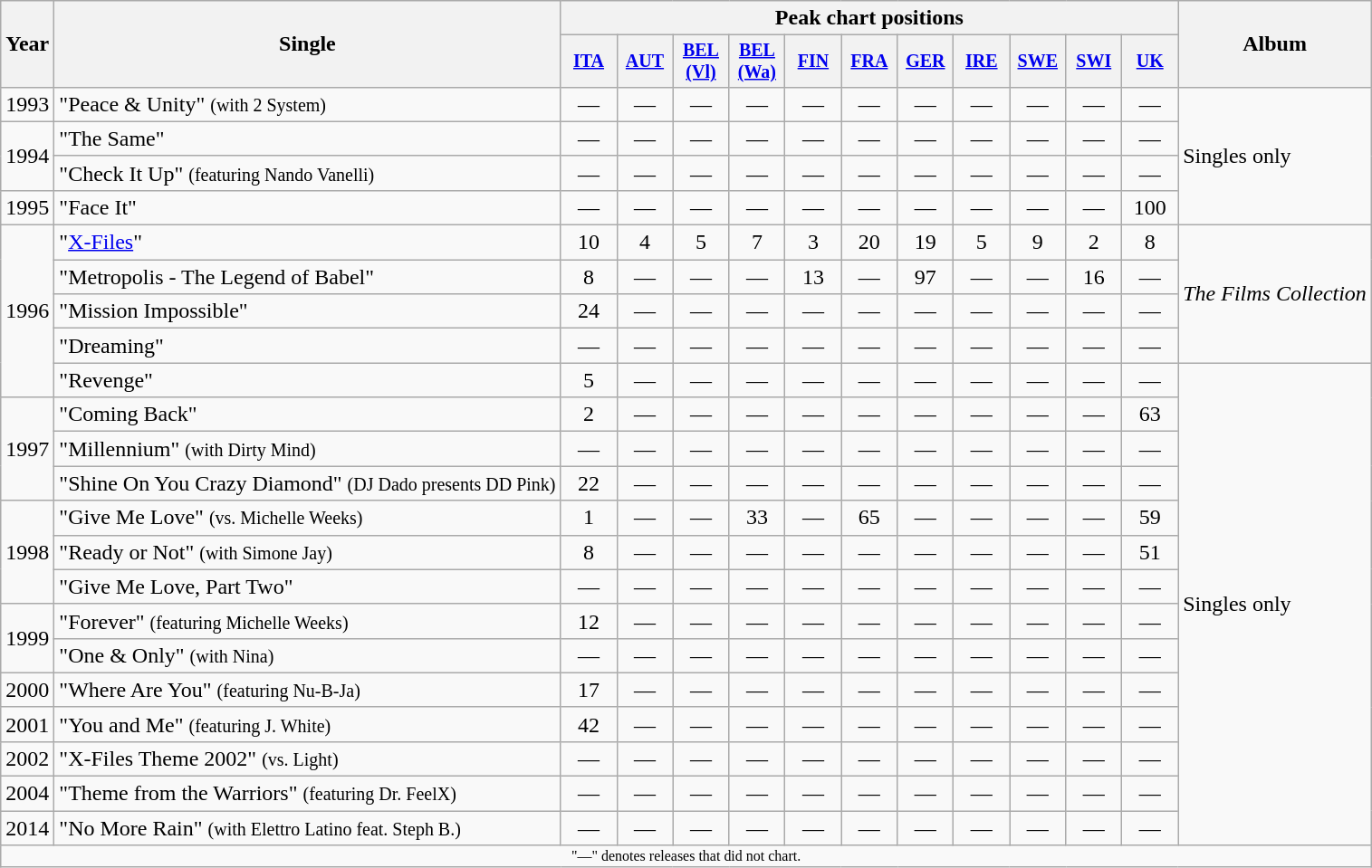<table class="wikitable" style="text-align:center;">
<tr>
<th rowspan="2">Year</th>
<th rowspan="2">Single</th>
<th colspan="11">Peak chart positions</th>
<th rowspan="2">Album</th>
</tr>
<tr style="font-size:smaller;">
<th width="35"><a href='#'>ITA</a><br></th>
<th width="35"><a href='#'>AUT</a><br></th>
<th width="35"><a href='#'>BEL<br>(Vl)</a><br></th>
<th width="35"><a href='#'>BEL<br>(Wa)</a><br></th>
<th width="35"><a href='#'>FIN</a><br></th>
<th width="35"><a href='#'>FRA</a><br></th>
<th width="35"><a href='#'>GER</a><br></th>
<th width="35"><a href='#'>IRE</a><br></th>
<th width="35"><a href='#'>SWE</a><br></th>
<th width="35"><a href='#'>SWI</a><br></th>
<th width="35"><a href='#'>UK</a><br></th>
</tr>
<tr>
<td>1993</td>
<td align="left">"Peace & Unity" <small>(with 2 System)</small></td>
<td>—</td>
<td>—</td>
<td>—</td>
<td>—</td>
<td>—</td>
<td>—</td>
<td>—</td>
<td>—</td>
<td>—</td>
<td>—</td>
<td>—</td>
<td align="left" rowspan="4">Singles only</td>
</tr>
<tr>
<td rowspan="2">1994</td>
<td align="left">"The Same"</td>
<td>—</td>
<td>—</td>
<td>—</td>
<td>—</td>
<td>—</td>
<td>—</td>
<td>—</td>
<td>—</td>
<td>—</td>
<td>—</td>
<td>—</td>
</tr>
<tr>
<td align="left">"Check It Up" <small>(featuring Nando Vanelli)</small></td>
<td>—</td>
<td>—</td>
<td>—</td>
<td>—</td>
<td>—</td>
<td>—</td>
<td>—</td>
<td>—</td>
<td>—</td>
<td>—</td>
<td>—</td>
</tr>
<tr>
<td>1995</td>
<td align="left">"Face It"</td>
<td>—</td>
<td>—</td>
<td>—</td>
<td>—</td>
<td>—</td>
<td>—</td>
<td>—</td>
<td>—</td>
<td>—</td>
<td>—</td>
<td>100</td>
</tr>
<tr>
<td rowspan="5">1996</td>
<td align="left">"<a href='#'>X-Files</a>"</td>
<td>10</td>
<td>4</td>
<td>5</td>
<td>7</td>
<td>3</td>
<td>20</td>
<td>19</td>
<td>5</td>
<td>9</td>
<td>2</td>
<td>8</td>
<td align="left" rowspan="4"><em>The Films Collection</em></td>
</tr>
<tr>
<td align="left">"Metropolis - The Legend of Babel"</td>
<td>8</td>
<td>—</td>
<td>—</td>
<td>—</td>
<td>13</td>
<td>—</td>
<td>97</td>
<td>—</td>
<td>—</td>
<td>16</td>
<td>—</td>
</tr>
<tr>
<td align="left">"Mission Impossible"</td>
<td>24</td>
<td>—</td>
<td>—</td>
<td>—</td>
<td>—</td>
<td>—</td>
<td>—</td>
<td>—</td>
<td>—</td>
<td>—</td>
<td>—</td>
</tr>
<tr>
<td align="left">"Dreaming"</td>
<td>—</td>
<td>—</td>
<td>—</td>
<td>—</td>
<td>—</td>
<td>—</td>
<td>—</td>
<td>—</td>
<td>—</td>
<td>—</td>
<td>—</td>
</tr>
<tr>
<td align="left">"Revenge"</td>
<td>5</td>
<td>—</td>
<td>—</td>
<td>—</td>
<td>—</td>
<td>—</td>
<td>—</td>
<td>—</td>
<td>—</td>
<td>—</td>
<td>—</td>
<td align="left" rowspan="14">Singles only</td>
</tr>
<tr>
<td rowspan="3">1997</td>
<td align="left">"Coming Back"</td>
<td>2</td>
<td>—</td>
<td>—</td>
<td>—</td>
<td>—</td>
<td>—</td>
<td>—</td>
<td>—</td>
<td>—</td>
<td>—</td>
<td>63</td>
</tr>
<tr>
<td align="left">"Millennium" <small>(with Dirty Mind)</small></td>
<td>—</td>
<td>—</td>
<td>—</td>
<td>—</td>
<td>—</td>
<td>—</td>
<td>—</td>
<td>—</td>
<td>—</td>
<td>—</td>
<td>—</td>
</tr>
<tr>
<td align="left">"Shine On You Crazy Diamond" <small>(DJ Dado presents DD Pink)</small></td>
<td>22</td>
<td>—</td>
<td>—</td>
<td>—</td>
<td>—</td>
<td>—</td>
<td>—</td>
<td>—</td>
<td>—</td>
<td>—</td>
<td>—</td>
</tr>
<tr>
<td rowspan="3">1998</td>
<td align="left">"Give Me Love" <small>(vs. Michelle Weeks)</small></td>
<td>1</td>
<td>—</td>
<td>—</td>
<td>33</td>
<td>—</td>
<td>65</td>
<td>—</td>
<td>—</td>
<td>—</td>
<td>—</td>
<td>59</td>
</tr>
<tr>
<td align="left">"Ready or Not" <small>(with Simone Jay)</small></td>
<td>8</td>
<td>—</td>
<td>—</td>
<td>—</td>
<td>—</td>
<td>—</td>
<td>—</td>
<td>—</td>
<td>—</td>
<td>—</td>
<td>51</td>
</tr>
<tr>
<td align="left">"Give Me Love, Part Two"</td>
<td>—</td>
<td>—</td>
<td>—</td>
<td>—</td>
<td>—</td>
<td>—</td>
<td>—</td>
<td>—</td>
<td>—</td>
<td>—</td>
<td>—</td>
</tr>
<tr>
<td rowspan="2">1999</td>
<td align="left">"Forever" <small>(featuring Michelle Weeks)</small></td>
<td>12</td>
<td>—</td>
<td>—</td>
<td>—</td>
<td>—</td>
<td>—</td>
<td>—</td>
<td>—</td>
<td>—</td>
<td>—</td>
<td>—</td>
</tr>
<tr>
<td align="left">"One & Only" <small>(with Nina)</small></td>
<td>—</td>
<td>—</td>
<td>—</td>
<td>—</td>
<td>—</td>
<td>—</td>
<td>—</td>
<td>—</td>
<td>—</td>
<td>—</td>
<td>—</td>
</tr>
<tr>
<td>2000</td>
<td align="left">"Where Are You" <small>(featuring Nu-B-Ja)</small></td>
<td>17</td>
<td>—</td>
<td>—</td>
<td>—</td>
<td>—</td>
<td>—</td>
<td>—</td>
<td>—</td>
<td>—</td>
<td>—</td>
<td>—</td>
</tr>
<tr>
<td>2001</td>
<td align="left">"You and Me" <small>(featuring J. White)</small></td>
<td>42</td>
<td>—</td>
<td>—</td>
<td>—</td>
<td>—</td>
<td>—</td>
<td>—</td>
<td>—</td>
<td>—</td>
<td>—</td>
<td>—</td>
</tr>
<tr>
<td>2002</td>
<td align="left">"X-Files Theme 2002" <small>(vs. Light)</small></td>
<td>—</td>
<td>—</td>
<td>—</td>
<td>—</td>
<td>—</td>
<td>—</td>
<td>—</td>
<td>—</td>
<td>—</td>
<td>—</td>
<td>—</td>
</tr>
<tr>
<td>2004</td>
<td align="left">"Theme from the Warriors" <small>(featuring Dr. FeelX)</small></td>
<td>—</td>
<td>—</td>
<td>—</td>
<td>—</td>
<td>—</td>
<td>—</td>
<td>—</td>
<td>—</td>
<td>—</td>
<td>—</td>
<td>—</td>
</tr>
<tr>
<td>2014</td>
<td align="left">"No More Rain" <small>(with Elettro Latino feat. Steph B.)</small></td>
<td>—</td>
<td>—</td>
<td>—</td>
<td>—</td>
<td>—</td>
<td>—</td>
<td>—</td>
<td>—</td>
<td>—</td>
<td>—</td>
<td>—</td>
</tr>
<tr>
<td colspan="15" style="font-size:8pt">"—" denotes releases that did not chart.</td>
</tr>
</table>
